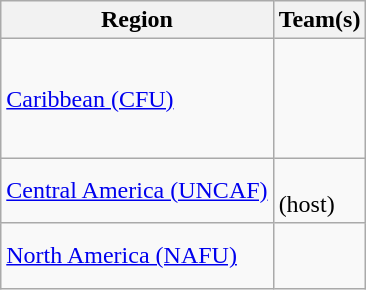<table class=wikitable>
<tr>
<th>Region</th>
<th>Team(s)</th>
</tr>
<tr>
<td><a href='#'>Caribbean (CFU)</a></td>
<td> <br><br><br> <br></td>
</tr>
<tr>
<td><a href='#'>Central America (UNCAF)</a></td>
<td><br>  (host)</td>
</tr>
<tr>
<td><a href='#'>North America (NAFU)</a></td>
<td><br><br></td>
</tr>
</table>
